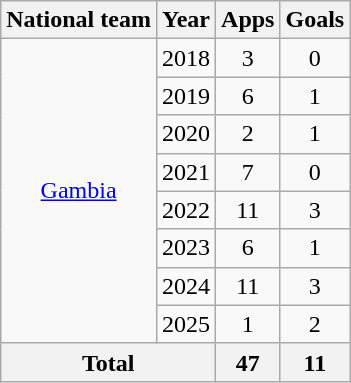<table class=wikitable style=text-align:center>
<tr>
<th>National team</th>
<th>Year</th>
<th>Apps</th>
<th>Goals</th>
</tr>
<tr>
<td rowspan="8"><a href='#'>Gambia</a></td>
<td>2018</td>
<td>3</td>
<td>0</td>
</tr>
<tr>
<td>2019</td>
<td>6</td>
<td>1</td>
</tr>
<tr>
<td>2020</td>
<td>2</td>
<td>1</td>
</tr>
<tr>
<td>2021</td>
<td>7</td>
<td>0</td>
</tr>
<tr>
<td>2022</td>
<td>11</td>
<td>3</td>
</tr>
<tr>
<td>2023</td>
<td>6</td>
<td>1</td>
</tr>
<tr>
<td>2024</td>
<td>11</td>
<td>3</td>
</tr>
<tr>
<td>2025</td>
<td>1</td>
<td>2</td>
</tr>
<tr>
<th colspan="2">Total</th>
<th>47</th>
<th>11</th>
</tr>
</table>
